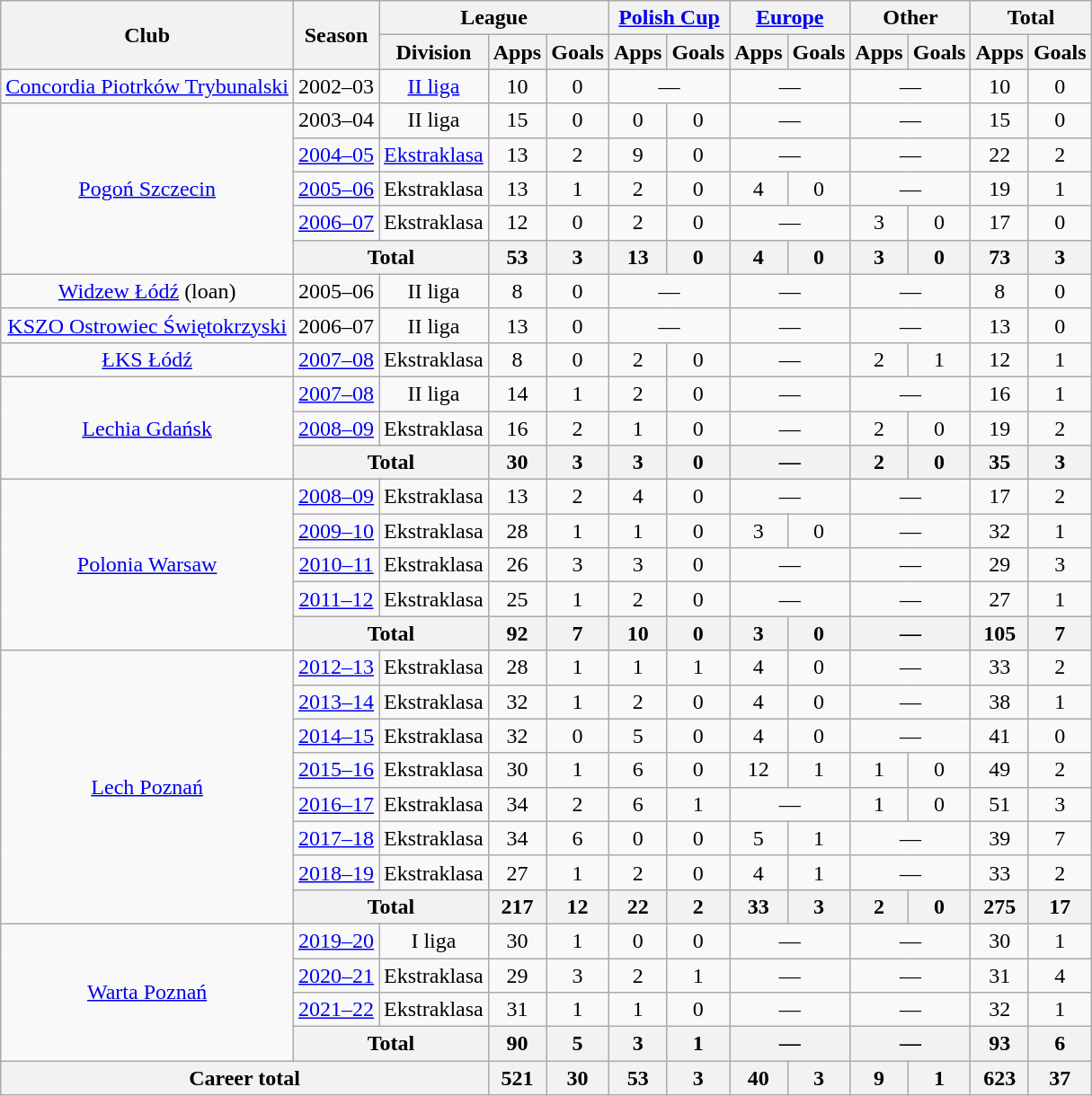<table class="wikitable" style="text-align: center;">
<tr>
<th rowspan="2">Club</th>
<th rowspan="2">Season</th>
<th colspan="3">League</th>
<th colspan="2"><a href='#'>Polish Cup</a></th>
<th colspan="2"><a href='#'>Europe</a></th>
<th colspan="2">Other</th>
<th colspan="2">Total</th>
</tr>
<tr>
<th>Division</th>
<th>Apps</th>
<th>Goals</th>
<th>Apps</th>
<th>Goals</th>
<th>Apps</th>
<th>Goals</th>
<th>Apps</th>
<th>Goals</th>
<th>Apps</th>
<th>Goals</th>
</tr>
<tr>
<td rowspan="1"><a href='#'>Concordia Piotrków Trybunalski</a></td>
<td>2002–03</td>
<td><a href='#'>II liga</a></td>
<td>10</td>
<td>0</td>
<td colspan="2">—</td>
<td colspan="2">—</td>
<td colspan="2">—</td>
<td>10</td>
<td>0</td>
</tr>
<tr>
<td rowspan="5"><a href='#'>Pogoń Szczecin</a></td>
<td>2003–04</td>
<td>II liga</td>
<td>15</td>
<td>0</td>
<td>0</td>
<td>0</td>
<td colspan="2">—</td>
<td colspan="2">—</td>
<td>15</td>
<td>0</td>
</tr>
<tr>
<td><a href='#'>2004–05</a></td>
<td><a href='#'>Ekstraklasa</a></td>
<td>13</td>
<td>2</td>
<td>9</td>
<td>0</td>
<td colspan="2">—</td>
<td colspan="2">—</td>
<td>22</td>
<td>2</td>
</tr>
<tr>
<td><a href='#'>2005–06</a></td>
<td>Ekstraklasa</td>
<td>13</td>
<td>1</td>
<td>2</td>
<td>0</td>
<td>4</td>
<td>0</td>
<td colspan="2">—</td>
<td>19</td>
<td>1</td>
</tr>
<tr>
<td><a href='#'>2006–07</a></td>
<td>Ekstraklasa</td>
<td>12</td>
<td>0</td>
<td>2</td>
<td>0</td>
<td colspan="2">—</td>
<td>3</td>
<td>0</td>
<td>17</td>
<td>0</td>
</tr>
<tr>
<th colspan="2">Total</th>
<th>53</th>
<th>3</th>
<th>13</th>
<th>0</th>
<th>4</th>
<th>0</th>
<th>3</th>
<th>0</th>
<th>73</th>
<th>3</th>
</tr>
<tr>
<td rowspan="1"><a href='#'>Widzew Łódź</a> (loan)</td>
<td>2005–06</td>
<td>II liga</td>
<td>8</td>
<td>0</td>
<td colspan="2">—</td>
<td colspan="2">—</td>
<td colspan="2">—</td>
<td>8</td>
<td>0</td>
</tr>
<tr>
<td rowspan="1"><a href='#'>KSZO Ostrowiec Świętokrzyski</a></td>
<td>2006–07</td>
<td>II liga</td>
<td>13</td>
<td>0</td>
<td colspan="2">—</td>
<td colspan="2">—</td>
<td colspan="2">—</td>
<td>13</td>
<td>0</td>
</tr>
<tr>
<td rowspan="1"><a href='#'>ŁKS Łódź</a></td>
<td><a href='#'>2007–08</a></td>
<td>Ekstraklasa</td>
<td>8</td>
<td>0</td>
<td>2</td>
<td>0</td>
<td colspan="2">—</td>
<td>2</td>
<td>1</td>
<td>12</td>
<td>1</td>
</tr>
<tr>
<td rowspan="3"><a href='#'>Lechia Gdańsk</a></td>
<td><a href='#'>2007–08</a></td>
<td>II liga</td>
<td>14</td>
<td>1</td>
<td>2</td>
<td>0</td>
<td colspan="2">—</td>
<td colspan="2">—</td>
<td>16</td>
<td>1</td>
</tr>
<tr>
<td><a href='#'>2008–09</a></td>
<td>Ekstraklasa</td>
<td>16</td>
<td>2</td>
<td>1</td>
<td>0</td>
<td colspan="2">—</td>
<td>2</td>
<td>0</td>
<td>19</td>
<td>2</td>
</tr>
<tr>
<th colspan="2">Total</th>
<th>30</th>
<th>3</th>
<th>3</th>
<th>0</th>
<th colspan="2">—</th>
<th>2</th>
<th>0</th>
<th>35</th>
<th>3</th>
</tr>
<tr>
<td rowspan="5"><a href='#'>Polonia Warsaw</a></td>
<td><a href='#'>2008–09</a></td>
<td>Ekstraklasa</td>
<td>13</td>
<td>2</td>
<td>4</td>
<td>0</td>
<td colspan="2">—</td>
<td colspan="2">—</td>
<td>17</td>
<td>2</td>
</tr>
<tr>
<td><a href='#'>2009–10</a></td>
<td>Ekstraklasa</td>
<td>28</td>
<td>1</td>
<td>1</td>
<td>0</td>
<td>3</td>
<td>0</td>
<td colspan="2">—</td>
<td>32</td>
<td>1</td>
</tr>
<tr>
<td><a href='#'>2010–11</a></td>
<td>Ekstraklasa</td>
<td>26</td>
<td>3</td>
<td>3</td>
<td>0</td>
<td colspan="2">—</td>
<td colspan="2">—</td>
<td>29</td>
<td>3</td>
</tr>
<tr>
<td><a href='#'>2011–12</a></td>
<td>Ekstraklasa</td>
<td>25</td>
<td>1</td>
<td>2</td>
<td>0</td>
<td colspan="2">—</td>
<td colspan="2">—</td>
<td>27</td>
<td>1</td>
</tr>
<tr>
<th colspan="2">Total</th>
<th>92</th>
<th>7</th>
<th>10</th>
<th>0</th>
<th>3</th>
<th>0</th>
<th colspan="2">—</th>
<th>105</th>
<th>7</th>
</tr>
<tr>
<td rowspan="8"><a href='#'>Lech Poznań</a></td>
<td><a href='#'>2012–13</a></td>
<td>Ekstraklasa</td>
<td>28</td>
<td>1</td>
<td>1</td>
<td>1</td>
<td>4</td>
<td>0</td>
<td colspan="2">—</td>
<td>33</td>
<td>2</td>
</tr>
<tr>
<td><a href='#'>2013–14</a></td>
<td>Ekstraklasa</td>
<td>32</td>
<td>1</td>
<td>2</td>
<td>0</td>
<td>4</td>
<td>0</td>
<td colspan="2">—</td>
<td>38</td>
<td>1</td>
</tr>
<tr>
<td><a href='#'>2014–15</a></td>
<td>Ekstraklasa</td>
<td>32</td>
<td>0</td>
<td>5</td>
<td>0</td>
<td>4</td>
<td>0</td>
<td colspan="2">—</td>
<td>41</td>
<td>0</td>
</tr>
<tr>
<td><a href='#'>2015–16</a></td>
<td>Ekstraklasa</td>
<td>30</td>
<td>1</td>
<td>6</td>
<td>0</td>
<td>12</td>
<td>1</td>
<td>1</td>
<td>0</td>
<td>49</td>
<td>2</td>
</tr>
<tr>
<td><a href='#'>2016–17</a></td>
<td>Ekstraklasa</td>
<td>34</td>
<td>2</td>
<td>6</td>
<td>1</td>
<td colspan="2">—</td>
<td>1</td>
<td>0</td>
<td>51</td>
<td>3</td>
</tr>
<tr>
<td><a href='#'>2017–18</a></td>
<td>Ekstraklasa</td>
<td>34</td>
<td>6</td>
<td>0</td>
<td>0</td>
<td>5</td>
<td>1</td>
<td colspan="2">—</td>
<td>39</td>
<td>7</td>
</tr>
<tr>
<td><a href='#'>2018–19</a></td>
<td>Ekstraklasa</td>
<td>27</td>
<td>1</td>
<td>2</td>
<td>0</td>
<td>4</td>
<td>1</td>
<td colspan="2">—</td>
<td>33</td>
<td>2</td>
</tr>
<tr>
<th colspan="2">Total</th>
<th>217</th>
<th>12</th>
<th>22</th>
<th>2</th>
<th>33</th>
<th>3</th>
<th>2</th>
<th>0</th>
<th>275</th>
<th>17</th>
</tr>
<tr>
<td rowspan="4"><a href='#'>Warta Poznań</a></td>
<td><a href='#'>2019–20</a></td>
<td>I liga</td>
<td>30</td>
<td>1</td>
<td>0</td>
<td>0</td>
<td colspan="2">—</td>
<td colspan="2">—</td>
<td>30</td>
<td>1</td>
</tr>
<tr>
<td><a href='#'>2020–21</a></td>
<td>Ekstraklasa</td>
<td>29</td>
<td>3</td>
<td>2</td>
<td>1</td>
<td colspan="2">—</td>
<td colspan="2">—</td>
<td>31</td>
<td>4</td>
</tr>
<tr>
<td><a href='#'>2021–22</a></td>
<td>Ekstraklasa</td>
<td>31</td>
<td>1</td>
<td>1</td>
<td>0</td>
<td colspan="2">—</td>
<td colspan="2">—</td>
<td>32</td>
<td>1</td>
</tr>
<tr>
<th colspan="2">Total</th>
<th>90</th>
<th>5</th>
<th>3</th>
<th>1</th>
<th colspan="2">—</th>
<th colspan="2">—</th>
<th>93</th>
<th>6</th>
</tr>
<tr>
<th colspan="3">Career total</th>
<th>521</th>
<th>30</th>
<th>53</th>
<th>3</th>
<th>40</th>
<th>3</th>
<th>9</th>
<th>1</th>
<th>623</th>
<th>37</th>
</tr>
</table>
